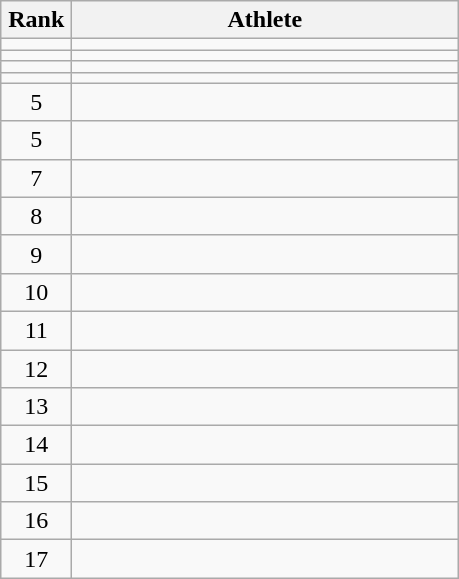<table class="wikitable" style="text-align: center;">
<tr>
<th width=40>Rank</th>
<th width=250>Athlete</th>
</tr>
<tr>
<td></td>
<td align="left"></td>
</tr>
<tr>
<td></td>
<td align="left"></td>
</tr>
<tr>
<td></td>
<td align="left"></td>
</tr>
<tr>
<td></td>
<td align="left"></td>
</tr>
<tr>
<td>5</td>
<td align="left"></td>
</tr>
<tr>
<td>5</td>
<td align="left"></td>
</tr>
<tr>
<td>7</td>
<td align="left"></td>
</tr>
<tr>
<td>8</td>
<td align="left"></td>
</tr>
<tr>
<td>9</td>
<td align="left"></td>
</tr>
<tr>
<td>10</td>
<td align="left"></td>
</tr>
<tr>
<td>11</td>
<td align="left"></td>
</tr>
<tr>
<td>12</td>
<td align="left"></td>
</tr>
<tr>
<td>13</td>
<td align="left"></td>
</tr>
<tr>
<td>14</td>
<td align="left"></td>
</tr>
<tr>
<td>15</td>
<td align="left"></td>
</tr>
<tr>
<td>16</td>
<td align="left"></td>
</tr>
<tr>
<td>17</td>
<td align="left"></td>
</tr>
</table>
